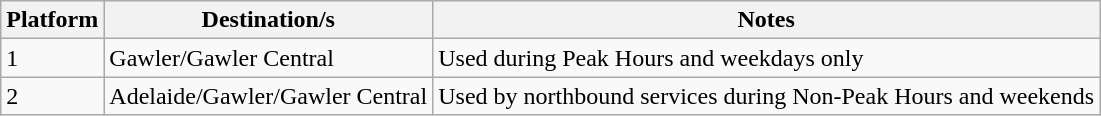<table class="wikitable">
<tr>
<th>Platform</th>
<th>Destination/s</th>
<th>Notes</th>
</tr>
<tr>
<td style=background:#><span>1</span></td>
<td>Gawler/Gawler Central</td>
<td>Used during Peak Hours and weekdays only</td>
</tr>
<tr>
<td style=background:#><span>2</span></td>
<td>Adelaide/Gawler/Gawler Central</td>
<td>Used by northbound services during Non-Peak Hours and weekends</td>
</tr>
</table>
